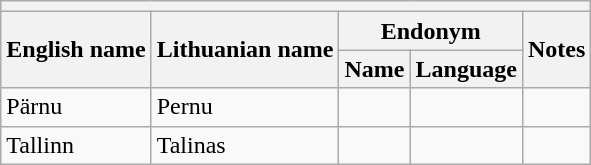<table class="wikitable sortable">
<tr>
<th colspan="5"></th>
</tr>
<tr>
<th rowspan="2">English name</th>
<th rowspan="2">Lithuanian name</th>
<th colspan="2">Endonym</th>
<th rowspan="2">Notes</th>
</tr>
<tr>
<th>Name</th>
<th>Language</th>
</tr>
<tr>
<td>Pärnu</td>
<td>Pernu</td>
<td></td>
<td></td>
<td></td>
</tr>
<tr>
<td>Tallinn</td>
<td>Talinas</td>
<td></td>
<td></td>
<td></td>
</tr>
</table>
